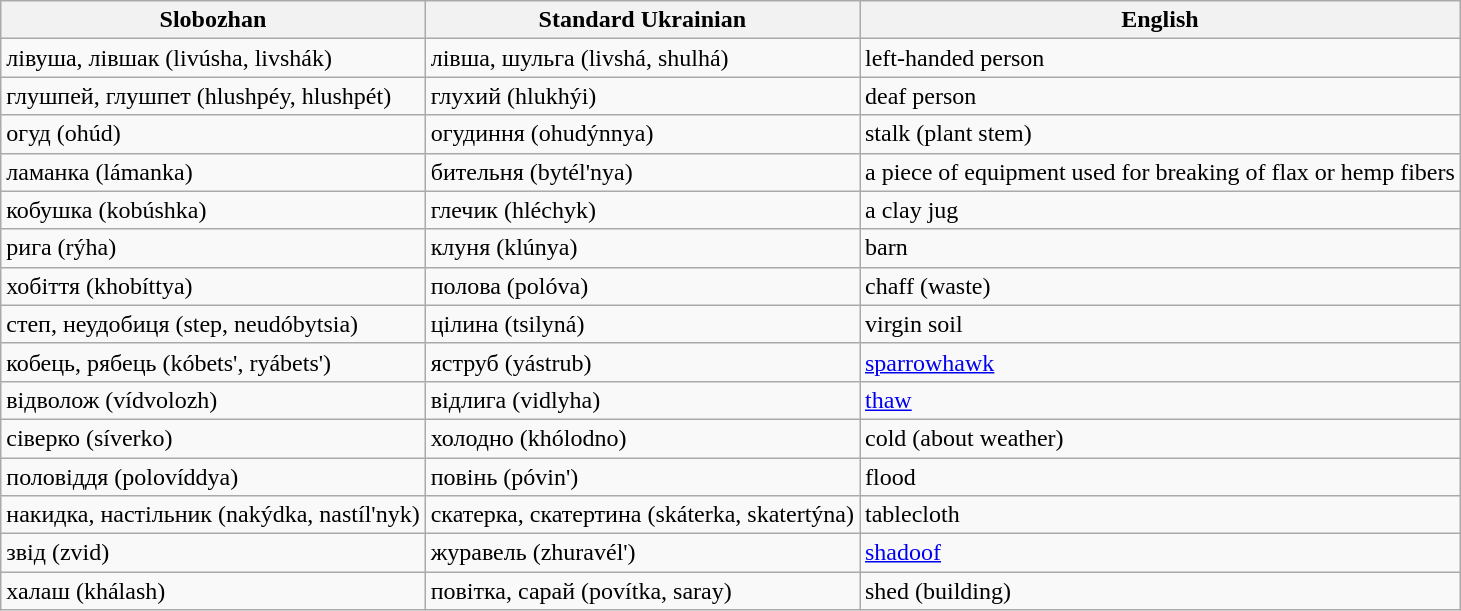<table table class="wikitable">
<tr>
<th>Slobozhan</th>
<th>Standard Ukrainian</th>
<th>English</th>
</tr>
<tr>
<td>лівуша, лівшак (livúsha, livshák)</td>
<td>лівша, шульга (livshá, shulhá)</td>
<td>left-handed person</td>
</tr>
<tr>
<td>глушпей, глушпет (hlushpéy, hlushpét)</td>
<td>глухий (hlukhýi)</td>
<td>deaf person</td>
</tr>
<tr>
<td>огуд (ohúd)</td>
<td>огудиння (ohudýnnya)</td>
<td>stalk (plant stem)</td>
</tr>
<tr>
<td>ламанка (lámanka)</td>
<td>бительня (bytél'nya)</td>
<td>a piece of equipment used for breaking of flax or hemp fibers</td>
</tr>
<tr>
<td>кобушка (kobúshka)</td>
<td>глечик (hléchyk)</td>
<td>a clay jug</td>
</tr>
<tr>
<td>рига (rýha)</td>
<td>клуня (klúnya)</td>
<td>barn</td>
</tr>
<tr>
<td>хобіття (khobíttya)</td>
<td>полова (polóva)</td>
<td>chaff (waste)</td>
</tr>
<tr>
<td>степ, неудобиця (step, neudóbytsia)</td>
<td>цілина (tsilyná)</td>
<td>virgin soil</td>
</tr>
<tr>
<td>кобець, рябець (kóbets', ryábets')</td>
<td>яструб (yástrub)</td>
<td><a href='#'>sparrowhawk</a></td>
</tr>
<tr>
<td>відволож (vídvolozh)</td>
<td>відлига (vidlyha)</td>
<td><a href='#'>thaw</a></td>
</tr>
<tr>
<td>сіверко (síverko)</td>
<td>холодно (khólodno)</td>
<td>cold (about weather)</td>
</tr>
<tr>
<td>половіддя (polovíddya)</td>
<td>повінь (póvin')</td>
<td>flood</td>
</tr>
<tr>
<td>накидка, настільник (nakýdka, nastíl'nyk)</td>
<td>скатерка, скатертина (skáterka, skatertýna)</td>
<td>tablecloth</td>
</tr>
<tr>
<td>звід (zvid)</td>
<td>журавель (zhuravél')</td>
<td><a href='#'>shadoof</a></td>
</tr>
<tr>
<td>халаш (khálash)</td>
<td>повітка, сарай (povítka, saray)</td>
<td>shed (building)</td>
</tr>
</table>
